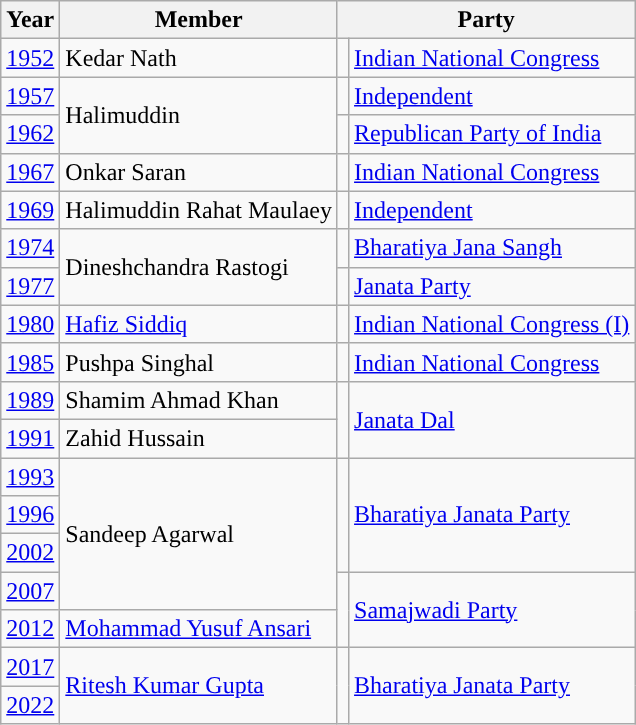<table class="wikitable">
<tr>
<th>Year</th>
<th>Member</th>
<th colspan="2">Party</th>
</tr>
<tr>
<td><a href='#'>1952</a></td>
<td>Kedar Nath</td>
<td style="background-color: "></td>
<td><a href='#'>Indian National Congress</a></td>
</tr>
<tr>
<td><a href='#'>1957</a></td>
<td rowspan="2">Halimuddin</td>
<td style="background-color: "></td>
<td><a href='#'>Independent</a></td>
</tr>
<tr>
<td><a href='#'>1962</a></td>
<td style="background-color: "></td>
<td><a href='#'>Republican Party of India</a></td>
</tr>
<tr>
<td><a href='#'>1967</a></td>
<td>Onkar Saran</td>
<td style="background-color: "></td>
<td><a href='#'>Indian National Congress</a></td>
</tr>
<tr>
<td><a href='#'>1969</a></td>
<td>Halimuddin Rahat Maulaey</td>
<td style="background-color: "></td>
<td><a href='#'>Independent</a></td>
</tr>
<tr>
<td><a href='#'>1974</a></td>
<td rowspan="2">Dineshchandra Rastogi</td>
<td style="background-color: "></td>
<td><a href='#'>Bharatiya Jana Sangh</a></td>
</tr>
<tr>
<td><a href='#'>1977</a></td>
<td style="background-color: "></td>
<td><a href='#'>Janata Party</a></td>
</tr>
<tr>
<td><a href='#'>1980</a></td>
<td><a href='#'>Hafiz Siddiq</a></td>
<td style="background-color: "></td>
<td><a href='#'>Indian National Congress (I)</a></td>
</tr>
<tr>
<td><a href='#'>1985</a></td>
<td>Pushpa Singhal</td>
<td style="background-color: "></td>
<td><a href='#'>Indian National Congress</a></td>
</tr>
<tr>
<td><a href='#'>1989</a></td>
<td>Shamim Ahmad Khan</td>
<td rowspan="2" style="background-color: "></td>
<td rowspan="2"><a href='#'>Janata Dal</a></td>
</tr>
<tr>
<td><a href='#'>1991</a></td>
<td>Zahid Hussain</td>
</tr>
<tr>
<td><a href='#'>1993</a></td>
<td rowspan="4">Sandeep Agarwal</td>
<td rowspan="3" style="background-color: "></td>
<td rowspan="3"><a href='#'>Bharatiya Janata Party</a></td>
</tr>
<tr>
<td><a href='#'>1996</a></td>
</tr>
<tr>
<td><a href='#'>2002</a></td>
</tr>
<tr>
<td><a href='#'>2007</a></td>
<td rowspan="2" style="background-color: "></td>
<td rowspan="2"><a href='#'>Samajwadi Party</a></td>
</tr>
<tr>
<td><a href='#'>2012</a></td>
<td><a href='#'>Mohammad Yusuf Ansari</a></td>
</tr>
<tr>
<td><a href='#'>2017</a></td>
<td rowspan="2"><a href='#'>Ritesh Kumar Gupta</a></td>
<td rowspan="2" style="background-color: "></td>
<td rowspan="2"><a href='#'>Bharatiya Janata Party</a></td>
</tr>
<tr>
<td><a href='#'>2022</a></td>
</tr>
</table>
